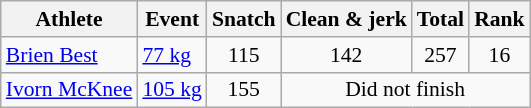<table class="wikitable" style="font-size:90%">
<tr>
<th>Athlete</th>
<th>Event</th>
<th>Snatch</th>
<th>Clean & jerk</th>
<th>Total</th>
<th>Rank</th>
</tr>
<tr align=center>
<td align=left><a href='#'>Brien Best</a></td>
<td align=left><a href='#'>77 kg</a></td>
<td>115</td>
<td>142</td>
<td>257</td>
<td>16</td>
</tr>
<tr align=center>
<td align=left><a href='#'>Ivorn McKnee</a></td>
<td align=left><a href='#'>105 kg</a></td>
<td>155</td>
<td colspan=3>Did not finish</td>
</tr>
</table>
